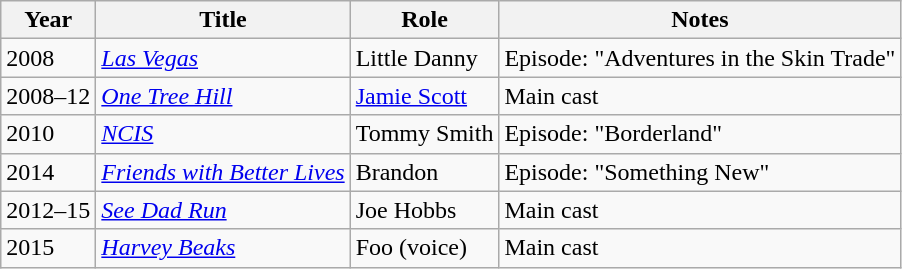<table class="wikitable sortable">
<tr>
<th>Year</th>
<th>Title</th>
<th>Role</th>
<th class="unsortable">Notes</th>
</tr>
<tr>
<td>2008</td>
<td><em><a href='#'>Las Vegas</a></em></td>
<td>Little Danny</td>
<td>Episode: "Adventures in the Skin Trade"</td>
</tr>
<tr>
<td>2008–12</td>
<td><em><a href='#'>One Tree Hill</a></em></td>
<td><a href='#'>Jamie Scott</a></td>
<td>Main cast</td>
</tr>
<tr>
<td>2010</td>
<td><em><a href='#'>NCIS</a></em></td>
<td>Tommy Smith</td>
<td>Episode: "Borderland"</td>
</tr>
<tr>
<td>2014</td>
<td><em><a href='#'>Friends with Better Lives</a></em></td>
<td>Brandon</td>
<td>Episode: "Something New"</td>
</tr>
<tr>
<td>2012–15</td>
<td><em><a href='#'>See Dad Run</a></em></td>
<td>Joe Hobbs</td>
<td>Main cast</td>
</tr>
<tr>
<td>2015</td>
<td><em><a href='#'>Harvey Beaks</a></em></td>
<td>Foo (voice)</td>
<td>Main cast</td>
</tr>
</table>
